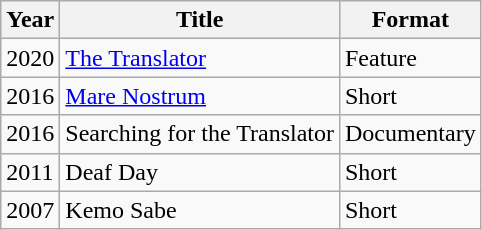<table class="wikitable">
<tr>
<th>Year</th>
<th>Title</th>
<th>Format</th>
</tr>
<tr>
<td>2020</td>
<td><a href='#'>The Translator</a></td>
<td>Feature</td>
</tr>
<tr>
<td>2016</td>
<td><a href='#'>Mare Nostrum</a></td>
<td>Short</td>
</tr>
<tr>
<td>2016</td>
<td>Searching for the Translator</td>
<td>Documentary</td>
</tr>
<tr>
<td>2011</td>
<td>Deaf Day</td>
<td>Short</td>
</tr>
<tr>
<td>2007</td>
<td>Kemo Sabe</td>
<td>Short</td>
</tr>
</table>
